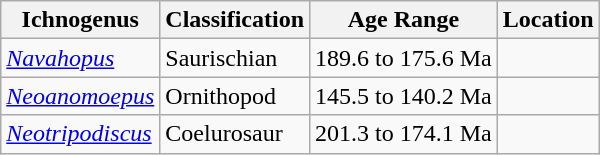<table class="wikitable">
<tr>
<th>Ichnogenus</th>
<th>Classification</th>
<th>Age Range</th>
<th>Location</th>
</tr>
<tr>
<td><em><a href='#'>Navahopus</a></em></td>
<td>Saurischian</td>
<td>189.6 to 175.6 Ma</td>
<td></td>
</tr>
<tr>
<td><em><a href='#'>Neoanomoepus</a></em></td>
<td>Ornithopod</td>
<td>145.5 to 140.2 Ma</td>
<td><br></td>
</tr>
<tr>
<td><em><a href='#'>Neotripodiscus</a></em></td>
<td>Coelurosaur</td>
<td>201.3 to 174.1 Ma</td>
<td></td>
</tr>
</table>
